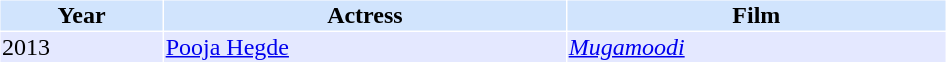<table cellspacing="1" cellpadding="1" border="0" width="50%">
<tr bgcolor="#d1e4fd">
<th>Year</th>
<th>Actress</th>
<th>Film</th>
</tr>
<tr bgcolor="#e4e8ff">
<td>2013</td>
<td><a href='#'>Pooja Hegde</a></td>
<td><em><a href='#'>Mugamoodi</a></em></td>
</tr>
</table>
